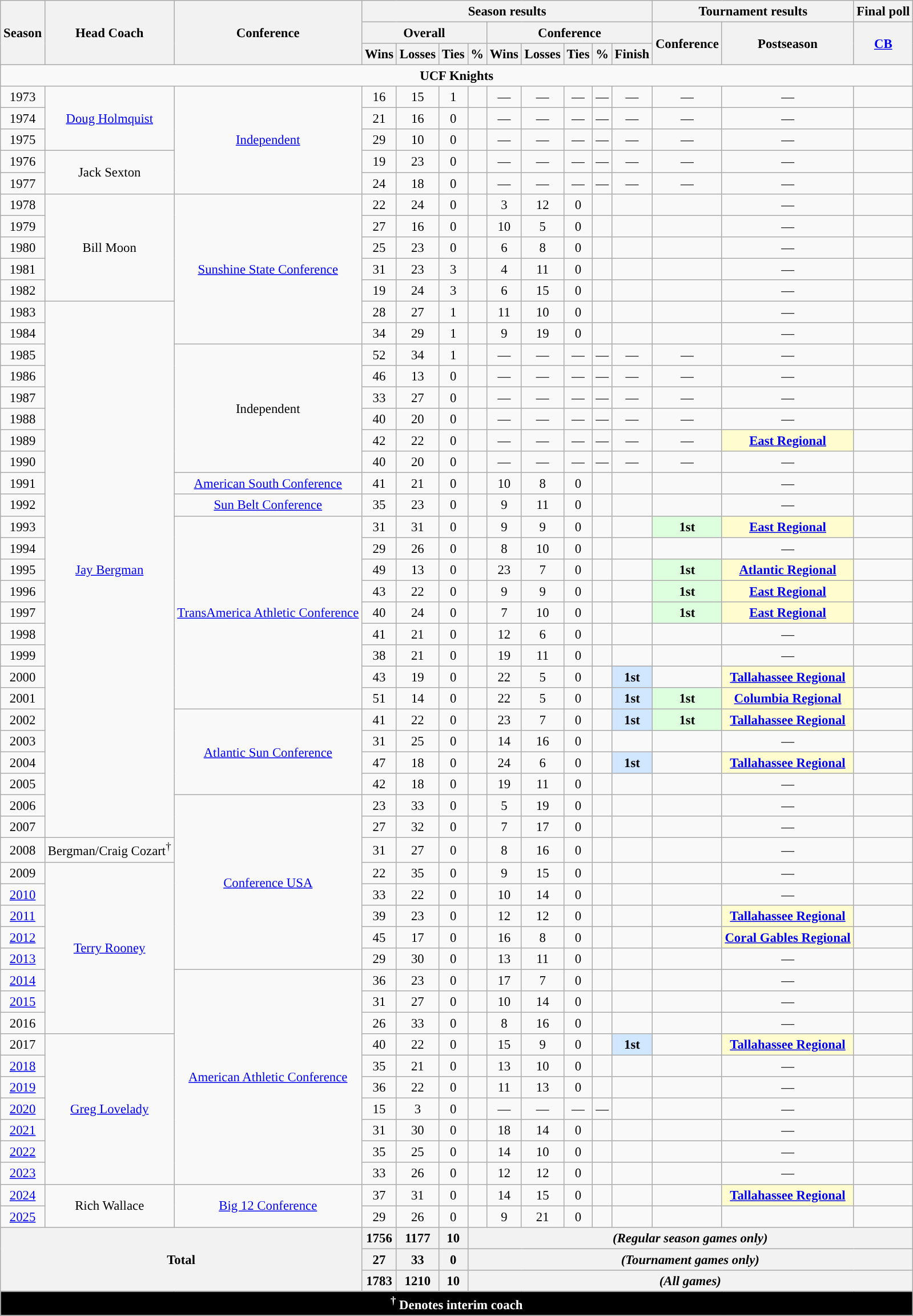<table class="wikitable" style="font-size: 95%; text-align:center;">
<tr>
<th rowspan="3">Season</th>
<th rowspan="3">Head Coach</th>
<th rowspan="3">Conference</th>
<th colspan="9">Season results</th>
<th colspan="2">Tournament results</th>
<th colspan="1">Final poll</th>
</tr>
<tr>
<th colspan=4>Overall</th>
<th colspan=5>Conference</th>
<th rowspan=2>Conference</th>
<th rowspan=2>Postseason</th>
<th rowspan=2><a href='#'>CB</a></th>
</tr>
<tr>
<th>Wins</th>
<th>Losses</th>
<th>Ties</th>
<th>%</th>
<th>Wins</th>
<th>Losses</th>
<th>Ties</th>
<th>%</th>
<th>Finish</th>
</tr>
<tr>
<td colspan=17><strong>UCF Knights</strong></td>
</tr>
<tr>
<td align="center">1973</td>
<td align="center" rowspan=3><a href='#'>Doug Holmquist</a></td>
<td align="center" rowspan=5><a href='#'>Independent</a></td>
<td align="center">16</td>
<td align="center">15</td>
<td align="center">1</td>
<td align="center"></td>
<td align="center">—</td>
<td align="center">—</td>
<td align="center">—</td>
<td align="center">—</td>
<td align="center">—</td>
<td align="center">—</td>
<td align="center">—</td>
<td align="center"></td>
</tr>
<tr>
<td align="center">1974</td>
<td align="center">21</td>
<td align="center">16</td>
<td align="center">0</td>
<td align="center"></td>
<td align="center">—</td>
<td align="center">—</td>
<td align="center">—</td>
<td align="center">—</td>
<td align="center">—</td>
<td align="center">—</td>
<td align="center">—</td>
<td align="center"></td>
</tr>
<tr>
<td align="center">1975</td>
<td align="center">29</td>
<td align="center">10</td>
<td align="center">0</td>
<td align="center"></td>
<td align="center">—</td>
<td align="center">—</td>
<td align="center">—</td>
<td align="center">—</td>
<td align="center">—</td>
<td align="center">—</td>
<td align="center">—</td>
<td align="center"></td>
</tr>
<tr>
<td align="center">1976</td>
<td align="center" rowspan=2>Jack Sexton</td>
<td align="center">19</td>
<td align="center">23</td>
<td align="center">0</td>
<td align="center"></td>
<td align="center">—</td>
<td align="center">—</td>
<td align="center">—</td>
<td align="center">—</td>
<td align="center">—</td>
<td align="center">—</td>
<td align="center">—</td>
<td align="center"></td>
</tr>
<tr>
<td align="center">1977</td>
<td align="center">24</td>
<td align="center">18</td>
<td align="center">0</td>
<td align="center"></td>
<td align="center">—</td>
<td align="center">—</td>
<td align="center">—</td>
<td align="center">—</td>
<td align="center">—</td>
<td align="center">—</td>
<td align="center">—</td>
<td align="center"></td>
</tr>
<tr>
<td align="center">1978</td>
<td align="center" rowspan=5>Bill Moon</td>
<td align="center" rowspan=7><a href='#'>Sunshine State Conference</a></td>
<td align="center">22</td>
<td align="center">24</td>
<td align="center">0</td>
<td align="center"></td>
<td align="center">3</td>
<td align="center">12</td>
<td align="center">0</td>
<td align="center"></td>
<td align="center"></td>
<td align="center"></td>
<td align="center">—</td>
<td align="center"></td>
</tr>
<tr>
<td align="center">1979</td>
<td align="center">27</td>
<td align="center">16</td>
<td align="center">0</td>
<td align="center"></td>
<td align="center">10</td>
<td align="center">5</td>
<td align="center">0</td>
<td align="center"></td>
<td align="center"></td>
<td align="center"></td>
<td align="center">—</td>
<td align="center"></td>
</tr>
<tr>
<td align="center">1980</td>
<td align="center">25</td>
<td align="center">23</td>
<td align="center">0</td>
<td align="center"></td>
<td align="center">6</td>
<td align="center">8</td>
<td align="center">0</td>
<td align="center"></td>
<td align="center"></td>
<td align="center"></td>
<td align="center">—</td>
<td align="center"></td>
</tr>
<tr>
<td align="center">1981</td>
<td align="center">31</td>
<td align="center">23</td>
<td align="center">3</td>
<td align="center"></td>
<td align="center">4</td>
<td align="center">11</td>
<td align="center">0</td>
<td align="center"></td>
<td align="center"></td>
<td align="center"></td>
<td align="center">—</td>
<td align="center"></td>
</tr>
<tr>
<td align="center">1982</td>
<td align="center">19</td>
<td align="center">24</td>
<td align="center">3</td>
<td align="center"></td>
<td align="center">6</td>
<td align="center">15</td>
<td align="center">0</td>
<td align="center"></td>
<td align="center"></td>
<td align="center"></td>
<td align="center">—</td>
<td align="center"></td>
</tr>
<tr>
<td align="center">1983</td>
<td align="center" rowspan=25><a href='#'>Jay Bergman</a></td>
<td align="center">28</td>
<td align="center">27</td>
<td align="center">1</td>
<td align="center"></td>
<td align="center">11</td>
<td align="center">10</td>
<td align="center">0</td>
<td align="center"></td>
<td align="center"></td>
<td align="center"></td>
<td align="center">—</td>
<td align="center"></td>
</tr>
<tr>
<td align="center">1984</td>
<td align="center">34</td>
<td align="center">29</td>
<td align="center">1</td>
<td align="center"></td>
<td align="center">9</td>
<td align="center">19</td>
<td align="center">0</td>
<td align="center"></td>
<td align="center"></td>
<td align="center"></td>
<td align="center">—</td>
<td align="center"></td>
</tr>
<tr>
<td align="center">1985</td>
<td align="center" rowspan=6>Independent</td>
<td align="center">52</td>
<td align="center">34</td>
<td align="center">1</td>
<td align="center"></td>
<td align="center">—</td>
<td align="center">—</td>
<td align="center">—</td>
<td align="center">—</td>
<td align="center">—</td>
<td align="center">—</td>
<td align="center">—</td>
<td align="center"></td>
</tr>
<tr>
<td align="center">1986</td>
<td align="center">46</td>
<td align="center">13</td>
<td align="center">0</td>
<td align="center"></td>
<td align="center">—</td>
<td align="center">—</td>
<td align="center">—</td>
<td align="center">—</td>
<td align="center">—</td>
<td align="center">—</td>
<td align="center">—</td>
<td align="center"></td>
</tr>
<tr>
<td align="center">1987</td>
<td align="center">33</td>
<td align="center">27</td>
<td align="center">0</td>
<td align="center"></td>
<td align="center">—</td>
<td align="center">—</td>
<td align="center">—</td>
<td align="center">—</td>
<td align="center">—</td>
<td align="center">—</td>
<td align="center">—</td>
<td align="center"></td>
</tr>
<tr>
<td align="center">1988</td>
<td align="center">40</td>
<td align="center">20</td>
<td align="center">0</td>
<td align="center"></td>
<td align="center">—</td>
<td align="center">—</td>
<td align="center">—</td>
<td align="center">—</td>
<td align="center">—</td>
<td align="center">—</td>
<td align="center">—</td>
<td align="center"></td>
</tr>
<tr>
<td align="center">1989</td>
<td align="center">42</td>
<td align="center">22</td>
<td align="center">0</td>
<td align="center"></td>
<td align="center">—</td>
<td align="center">—</td>
<td align="center">—</td>
<td align="center">—</td>
<td align="center">—</td>
<td align="center">—</td>
<td align="center" style="background: #fffdd0;"><strong><a href='#'>East Regional</a></strong></td>
<td align="center"></td>
</tr>
<tr>
<td align="center">1990</td>
<td align="center">40</td>
<td align="center">20</td>
<td align="center">0</td>
<td align="center"></td>
<td align="center">—</td>
<td align="center">—</td>
<td align="center">—</td>
<td align="center">—</td>
<td align="center">—</td>
<td align="center">—</td>
<td align="center">—</td>
<td align="center"></td>
</tr>
<tr>
<td align="center">1991</td>
<td align="center"><a href='#'>American South Conference</a></td>
<td align="center">41</td>
<td align="center">21</td>
<td align="center">0</td>
<td align="center"></td>
<td align="center">10</td>
<td align="center">8</td>
<td align="center">0</td>
<td align="center"></td>
<td align="center"></td>
<td align="center"></td>
<td align="center">—</td>
<td align="center"></td>
</tr>
<tr>
<td align="center">1992</td>
<td align="center"><a href='#'>Sun Belt Conference</a></td>
<td align="center">35</td>
<td align="center">23</td>
<td align="center">0</td>
<td align="center"></td>
<td align="center">9</td>
<td align="center">11</td>
<td align="center">0</td>
<td align="center"></td>
<td align="center"></td>
<td align="center"></td>
<td align="center">—</td>
<td align="center"></td>
</tr>
<tr>
<td align="center">1993</td>
<td align="center" rowspan=9><a href='#'>TransAmerica Athletic Conference</a></td>
<td align="center">31</td>
<td align="center">31</td>
<td align="center">0</td>
<td align="center"></td>
<td align="center">9</td>
<td align="center">9</td>
<td align="center">0</td>
<td align="center"></td>
<td align="center"></td>
<td align="center" style="background: #DDFFDD;"><strong>1st</strong></td>
<td align="center" style="background: #fffdd0;"><strong><a href='#'>East Regional</a></strong></td>
<td align="center"></td>
</tr>
<tr>
<td align="center">1994</td>
<td align="center">29</td>
<td align="center">26</td>
<td align="center">0</td>
<td align="center"></td>
<td align="center">8</td>
<td align="center">10</td>
<td align="center">0</td>
<td align="center"></td>
<td align="center"></td>
<td align="center"></td>
<td align="center">—</td>
<td align="center"></td>
</tr>
<tr>
<td align="center">1995</td>
<td align="center">49</td>
<td align="center">13</td>
<td align="center">0</td>
<td align="center"></td>
<td align="center">23</td>
<td align="center">7</td>
<td align="center">0</td>
<td align="center"></td>
<td align="center"></td>
<td align="center" style="background: #DDFFDD;"><strong>1st</strong></td>
<td align="center" style="background: #fffdd0;"><strong><a href='#'>Atlantic Regional</a></strong></td>
<td align="center"></td>
</tr>
<tr>
<td align="center">1996</td>
<td align="center">43</td>
<td align="center">22</td>
<td align="center">0</td>
<td align="center"></td>
<td align="center">9</td>
<td align="center">9</td>
<td align="center">0</td>
<td align="center"></td>
<td align="center"></td>
<td align="center" style="background: #DDFFDD;"><strong>1st</strong></td>
<td align="center" style="background: #fffdd0;"><strong><a href='#'>East Regional</a></strong></td>
<td align="center"></td>
</tr>
<tr>
<td align="center">1997</td>
<td align="center">40</td>
<td align="center">24</td>
<td align="center">0</td>
<td align="center"></td>
<td align="center">7</td>
<td align="center">10</td>
<td align="center">0</td>
<td align="center"></td>
<td align="center"></td>
<td align="center" style="background: #DDFFDD;"><strong>1st</strong></td>
<td align="center" style="background: #fffdd0;"><strong><a href='#'>East Regional</a></strong></td>
<td align="center"></td>
</tr>
<tr>
<td align="center">1998</td>
<td align="center">41</td>
<td align="center">21</td>
<td align="center">0</td>
<td align="center"></td>
<td align="center">12</td>
<td align="center">6</td>
<td align="center">0</td>
<td align="center"></td>
<td align="center"></td>
<td align="center"></td>
<td align="center">—</td>
<td align="center"></td>
</tr>
<tr>
<td align="center">1999</td>
<td align="center">38</td>
<td align="center">21</td>
<td align="center">0</td>
<td align="center"></td>
<td align="center">19</td>
<td align="center">11</td>
<td align="center">0</td>
<td align="center"></td>
<td align="center"></td>
<td align="center"></td>
<td align="center">—</td>
<td align="center"></td>
</tr>
<tr>
<td align="center">2000</td>
<td align="center">43</td>
<td align="center">19</td>
<td align="center">0</td>
<td align="center"></td>
<td align="center">22</td>
<td align="center">5</td>
<td align="center">0</td>
<td align="center"></td>
<td align="center" style="background: #D0E7FF;"><strong>1st</strong></td>
<td align="center"></td>
<td align="center" style="background: #fffdd0;"><strong><a href='#'>Tallahassee Regional</a></strong></td>
<td align="center"></td>
</tr>
<tr>
<td align="center">2001</td>
<td align="center">51</td>
<td align="center">14</td>
<td align="center">0</td>
<td align="center"></td>
<td align="center">22</td>
<td align="center">5</td>
<td align="center">0</td>
<td align="center"></td>
<td align="center" style="background: #D0E7FF;"><strong>1st</strong></td>
<td align="center" style="background: #DDFFDD;"><strong>1st</strong></td>
<td align="center" style="background: #fffdd0;"><strong><a href='#'>Columbia Regional</a></strong></td>
<td align="center"></td>
</tr>
<tr>
<td align="center">2002</td>
<td align="center" rowspan=4><a href='#'>Atlantic Sun Conference</a></td>
<td align="center">41</td>
<td align="center">22</td>
<td align="center">0</td>
<td align="center"></td>
<td align="center">23</td>
<td align="center">7</td>
<td align="center">0</td>
<td align="center"></td>
<td align="center" style="background: #D0E7FF;"><strong>1st</strong></td>
<td align="center" style="background: #DDFFDD;"><strong>1st</strong></td>
<td align="center" style="background: #fffdd0;"><strong><a href='#'>Tallahassee Regional</a></strong></td>
<td align="center"></td>
</tr>
<tr>
<td align="center">2003</td>
<td align="center">31</td>
<td align="center">25</td>
<td align="center">0</td>
<td align="center"></td>
<td align="center">14</td>
<td align="center">16</td>
<td align="center">0</td>
<td align="center"></td>
<td align="center"></td>
<td align="center"></td>
<td align="center">—</td>
<td align="center"></td>
</tr>
<tr>
<td align="center">2004</td>
<td align="center">47</td>
<td align="center">18</td>
<td align="center">0</td>
<td align="center"></td>
<td align="center">24</td>
<td align="center">6</td>
<td align="center">0</td>
<td align="center"></td>
<td align="center" style="background: #D0E7FF;"><strong>1st</strong></td>
<td align="center"></td>
<td align="center" style="background: #fffdd0;"><strong><a href='#'>Tallahassee Regional</a></strong></td>
<td align="center"></td>
</tr>
<tr>
<td align="center">2005</td>
<td align="center">42</td>
<td align="center">18</td>
<td align="center">0</td>
<td align="center"></td>
<td align="center">19</td>
<td align="center">11</td>
<td align="center">0</td>
<td align="center"></td>
<td align="center"></td>
<td align="center"></td>
<td align="center">—</td>
<td align="center"></td>
</tr>
<tr>
<td align="center">2006</td>
<td align="center" rowspan=8><a href='#'>Conference USA</a></td>
<td align="center">23</td>
<td align="center">33</td>
<td align="center">0</td>
<td align="center"></td>
<td align="center">5</td>
<td align="center">19</td>
<td align="center">0</td>
<td align="center"></td>
<td align="center"></td>
<td align="center"></td>
<td align="center">—</td>
<td align="center"></td>
</tr>
<tr>
<td align="center">2007</td>
<td align="center">27</td>
<td align="center">32</td>
<td align="center">0</td>
<td align="center"></td>
<td align="center">7</td>
<td align="center">17</td>
<td align="center">0</td>
<td align="center"></td>
<td align="center"></td>
<td align="center"></td>
<td align="center">—</td>
<td align="center"></td>
</tr>
<tr>
<td align="center">2008</td>
<td align="center">Bergman/Craig Cozart<sup>†</sup></td>
<td align="center">31</td>
<td align="center">27</td>
<td align="center">0</td>
<td align="center"></td>
<td align="center">8</td>
<td align="center">16</td>
<td align="center">0</td>
<td align="center"></td>
<td align="center"></td>
<td align="center"></td>
<td align="center">—</td>
<td align="center"></td>
</tr>
<tr>
<td align="center">2009</td>
<td rowspan="8" align="center"><a href='#'>Terry Rooney</a></td>
<td align="center">22</td>
<td align="center">35</td>
<td align="center">0</td>
<td align="center"></td>
<td align="center">9</td>
<td align="center">15</td>
<td align="center">0</td>
<td align="center"></td>
<td align="center"></td>
<td align="center"></td>
<td align="center">—</td>
<td align="center"></td>
</tr>
<tr>
<td align="center"><a href='#'>2010</a></td>
<td align="center">33</td>
<td align="center">22</td>
<td align="center">0</td>
<td align="center"></td>
<td align="center">10</td>
<td align="center">14</td>
<td align="center">0</td>
<td align="center"></td>
<td align="center"></td>
<td align="center"></td>
<td align="center">—</td>
<td align="center"></td>
</tr>
<tr>
<td align="center"><a href='#'>2011</a></td>
<td align="center">39</td>
<td align="center">23</td>
<td align="center">0</td>
<td align="center"></td>
<td align="center">12</td>
<td align="center">12</td>
<td align="center">0</td>
<td align="center"></td>
<td align="center"></td>
<td align="center"></td>
<td align="center" style="background: #fffdd0;"><strong><a href='#'>Tallahassee Regional</a></strong></td>
<td align="center"></td>
</tr>
<tr>
<td align="center"><a href='#'>2012</a></td>
<td align="center">45</td>
<td align="center">17</td>
<td align="center">0</td>
<td align="center"></td>
<td align="center">16</td>
<td align="center">8</td>
<td align="center">0</td>
<td align="center"></td>
<td align="center"></td>
<td align="center"></td>
<td align="center" style="background: #fffdd0;"><strong><a href='#'>Coral Gables Regional</a></strong></td>
<td align="center"></td>
</tr>
<tr>
<td align="center"><a href='#'>2013</a></td>
<td align="center">29</td>
<td align="center">30</td>
<td align="center">0</td>
<td align="center"></td>
<td align="center">13</td>
<td align="center">11</td>
<td align="center">0</td>
<td align="center"></td>
<td align="center"></td>
<td align="center"></td>
<td align="center">—</td>
<td align="center"></td>
</tr>
<tr>
<td align="center"><a href='#'>2014</a></td>
<td align="center" rowspan=10><a href='#'>American Athletic Conference</a></td>
<td align="center">36</td>
<td align="center">23</td>
<td align="center">0</td>
<td align="center"></td>
<td align="center">17</td>
<td align="center">7</td>
<td align="center">0</td>
<td align="center"></td>
<td align="center"></td>
<td align="center"></td>
<td align="center">—</td>
<td align="center"></td>
</tr>
<tr>
<td align="center"><a href='#'>2015</a></td>
<td align="center">31</td>
<td align="center">27</td>
<td align="center">0</td>
<td align="center"></td>
<td align="center">10</td>
<td align="center">14</td>
<td align="center">0</td>
<td align="center"></td>
<td align="center"></td>
<td align="center"></td>
<td align="center">—</td>
<td align="center"></td>
</tr>
<tr>
<td align="center">2016</td>
<td align="center">26</td>
<td align="center">33</td>
<td align="center">0</td>
<td align="center"></td>
<td align="center">8</td>
<td align="center">16</td>
<td align="center">0</td>
<td align="center"></td>
<td align="center"></td>
<td align="center"></td>
<td align="center">—</td>
<td align="center"></td>
</tr>
<tr>
<td align="center">2017</td>
<td rowspan="7" align="center"><a href='#'>Greg Lovelady</a></td>
<td align="center">40</td>
<td align="center">22</td>
<td align="center">0</td>
<td align="center"></td>
<td align="center">15</td>
<td align="center">9</td>
<td align="center">0</td>
<td align="center"></td>
<td align="center" style="background: #D0E7FF;"><strong>1st</strong></td>
<td align="center"></td>
<td align="center" style="background: #fffdd0;"><strong><a href='#'>Tallahassee Regional</a></strong></td>
<td align="center"></td>
</tr>
<tr>
<td align="center"><a href='#'>2018</a></td>
<td align="center">35</td>
<td align="center">21</td>
<td align="center">0</td>
<td align="center"></td>
<td align="center">13</td>
<td align="center">10</td>
<td align="center">0</td>
<td align="center"></td>
<td align="center"></td>
<td align="center"></td>
<td align="center">—</td>
<td align="center"></td>
</tr>
<tr>
<td align="center"><a href='#'>2019</a></td>
<td align="center">36</td>
<td align="center">22</td>
<td align="center">0</td>
<td align="center"></td>
<td align="center">11</td>
<td align="center">13</td>
<td align="center">0</td>
<td align="center"></td>
<td align="center"></td>
<td align="center"></td>
<td align="center">—</td>
<td align="center"></td>
</tr>
<tr>
<td align="center"><a href='#'>2020</a></td>
<td align="center">15</td>
<td align="center">3</td>
<td align="center">0</td>
<td align="center"></td>
<td align="center">—</td>
<td align="center">—</td>
<td align="center">—</td>
<td align="center">—</td>
<td align="center"></td>
<td align="center"></td>
<td align="center">—</td>
<td align="center"></td>
</tr>
<tr>
<td align="center"><a href='#'>2021</a></td>
<td align="center">31</td>
<td align="center">30</td>
<td align="center">0</td>
<td align="center"></td>
<td align="center">18</td>
<td align="center">14</td>
<td align="center">0</td>
<td align="center"></td>
<td align="center"></td>
<td align="center"></td>
<td align="center">—</td>
<td align="center"></td>
</tr>
<tr>
<td align="center"><a href='#'>2022</a></td>
<td align="center">35</td>
<td align="center">25</td>
<td align="center">0</td>
<td align="center"></td>
<td align="center">14</td>
<td align="center">10</td>
<td align="center">0</td>
<td align="center"></td>
<td align="center"></td>
<td align="center"></td>
<td align="center">—</td>
<td align="center"></td>
</tr>
<tr>
<td align="center"><a href='#'>2023</a></td>
<td align="center">33</td>
<td align="center">26</td>
<td align="center">0</td>
<td align="center"></td>
<td align="center">12</td>
<td align="center">12</td>
<td align="center">0</td>
<td align="center"></td>
<td align="center"></td>
<td align="center"></td>
<td align="center">—</td>
<td align="center"></td>
</tr>
<tr>
<td align="center"><a href='#'>2024</a></td>
<td rowspan="2" align="center">Rich Wallace</td>
<td rowspan="2" align="center"><a href='#'>Big 12 Conference</a></td>
<td align="center">37</td>
<td align="center">31</td>
<td align="center">0</td>
<td align="center"></td>
<td align="center">14</td>
<td align="center">15</td>
<td align="center">0</td>
<td align="center"></td>
<td align="center"></td>
<td align="center"></td>
<td align="center" style="background: #fffdd0;"><strong><a href='#'>Tallahassee Regional</a></strong></td>
<td align="center"></td>
</tr>
<tr>
<td align="center"><a href='#'>2025</a></td>
<td align="center">29</td>
<td align="center">26</td>
<td align="center">0</td>
<td align="center"></td>
<td align="center">9</td>
<td align="center">21</td>
<td align="center">0</td>
<td align="center"></td>
<td align="center"></td>
<td align="center"></td>
<td align="center"></td>
<td align="center"></td>
</tr>
<tr>
<th align="center" rowSpan="3" colSpan="3">Total</th>
<th align="center">1756</th>
<th align="center">1177</th>
<th align="center">10</th>
<th colSpan="9" align="center"><em>(Regular season games only)</em></th>
</tr>
<tr>
<th align="center">27</th>
<th align="center">33</th>
<th align="center">0</th>
<th colSpan="9" align="center"><em>(Tournament games only)</em></th>
</tr>
<tr>
<th align="center">1783</th>
<th align="center">1210</th>
<th align="center">10</th>
<th colSpan="9" align="center"><em>(All games)</em></th>
</tr>
<tr>
<th colSpan="15" align="center" style="background:black; color: white;"><sup>†</sup> Denotes interim coach</th>
</tr>
<tr>
</tr>
</table>
